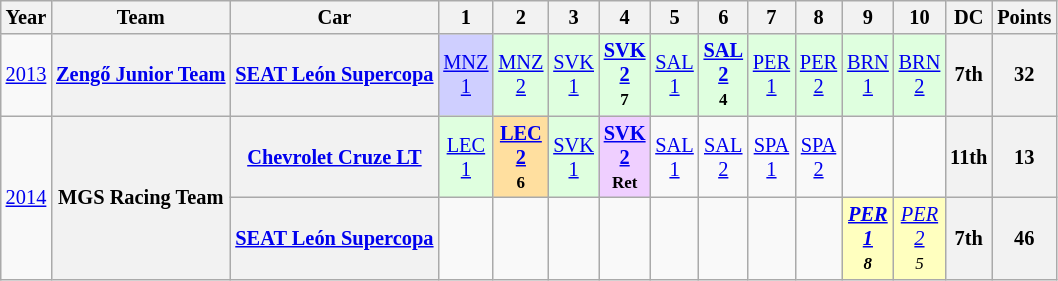<table class="wikitable" style="text-align:center; font-size:85%">
<tr>
<th>Year</th>
<th>Team</th>
<th>Car</th>
<th>1</th>
<th>2</th>
<th>3</th>
<th>4</th>
<th>5</th>
<th>6</th>
<th>7</th>
<th>8</th>
<th>9</th>
<th>10</th>
<th>DC</th>
<th>Points</th>
</tr>
<tr>
<td><a href='#'>2013</a></td>
<th><a href='#'>Zengő Junior Team</a></th>
<th><a href='#'>SEAT León Supercopa</a></th>
<td style="background:#CFCFFF;"><a href='#'>MNZ<br>1</a><br></td>
<td style="background:#DFFFDF;"><a href='#'>MNZ<br>2</a><br></td>
<td style="background:#DFFFDF;"><a href='#'>SVK<br>1</a><br></td>
<td style="background:#DFFFDF;"><strong><a href='#'>SVK<br>2</a></strong><br><small><strong>7</strong></small></td>
<td style="background:#DFFFDF;"><a href='#'>SAL<br>1</a><br></td>
<td style="background:#DFFFDF;"><strong><a href='#'>SAL<br>2</a></strong><br><small><strong>4</strong></small></td>
<td style="background:#DFFFDF;"><a href='#'>PER<br>1</a><br></td>
<td style="background:#DFFFDF;"><a href='#'>PER<br>2</a><br></td>
<td style="background:#DFFFDF;"><a href='#'>BRN<br>1</a><br></td>
<td style="background:#DFFFDF;"><a href='#'>BRN<br>2</a><br></td>
<th>7th</th>
<th>32</th>
</tr>
<tr>
<td rowspan=2><a href='#'>2014</a></td>
<th rowspan=2>MGS Racing Team</th>
<th><a href='#'>Chevrolet Cruze LT</a></th>
<td style="background:#DFFFDF;"><a href='#'>LEC<br>1</a><br></td>
<td style="background:#FFDF9F;"><strong><a href='#'>LEC<br>2</a></strong><br><small><strong>6</strong></small></td>
<td style="background:#DFFFDF;"><a href='#'>SVK<br>1</a><br></td>
<td style="background:#EFCFFF;"><strong><a href='#'>SVK<br>2</a></strong><br><small><strong>Ret</strong></small></td>
<td><a href='#'>SAL<br>1</a></td>
<td><a href='#'>SAL<br>2</a></td>
<td><a href='#'>SPA<br>1</a></td>
<td><a href='#'>SPA<br>2</a></td>
<td></td>
<td></td>
<th>11th</th>
<th>13</th>
</tr>
<tr>
<th><a href='#'>SEAT León Supercopa</a></th>
<td></td>
<td></td>
<td></td>
<td></td>
<td></td>
<td></td>
<td></td>
<td></td>
<td style="background:#FFFFBF;"><strong><em><a href='#'>PER<br>1</a></em></strong><br><small><strong><em>8</em></strong></small></td>
<td style="background:#FFFFBF;"><em><a href='#'>PER<br>2</a></em><br><small><em>5</em></small></td>
<th>7th</th>
<th>46</th>
</tr>
</table>
